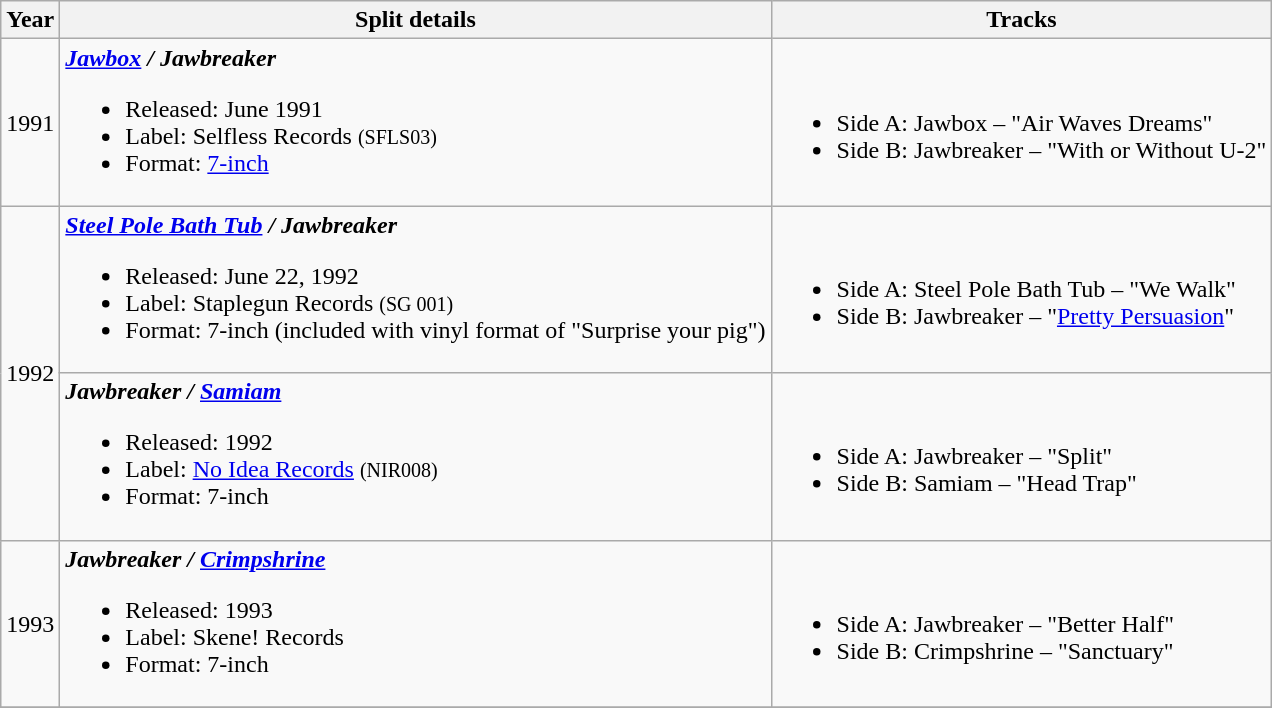<table class="wikitable">
<tr>
<th>Year</th>
<th>Split details</th>
<th>Tracks</th>
</tr>
<tr>
<td>1991</td>
<td><strong><em><a href='#'>Jawbox</a> / Jawbreaker</em></strong><br><ul><li>Released: June 1991</li><li>Label: Selfless Records <small>(SFLS03)</small></li><li>Format: <a href='#'>7-inch</a></li></ul></td>
<td><br><ul><li>Side A: Jawbox – "Air Waves Dreams"</li><li>Side B: Jawbreaker – "With or Without U-2"</li></ul></td>
</tr>
<tr>
<td rowspan="2">1992</td>
<td><strong><em><a href='#'>Steel Pole Bath Tub</a> / Jawbreaker</em></strong><br><ul><li>Released: June 22, 1992</li><li>Label: Staplegun Records <small>(SG 001)</small></li><li>Format: 7-inch (included with vinyl format of "Surprise your pig")</li></ul></td>
<td><br><ul><li>Side A: Steel Pole Bath Tub – "We Walk"</li><li>Side B: Jawbreaker – "<a href='#'>Pretty Persuasion</a>"</li></ul></td>
</tr>
<tr>
<td><strong><em>Jawbreaker / <a href='#'>Samiam</a></em></strong><br><ul><li>Released: 1992</li><li>Label: <a href='#'>No Idea Records</a> <small>(NIR008)</small></li><li>Format: 7-inch</li></ul></td>
<td><br><ul><li>Side A: Jawbreaker – "Split"</li><li>Side B: Samiam – "Head Trap"</li></ul></td>
</tr>
<tr>
<td>1993</td>
<td><strong><em>Jawbreaker / <a href='#'>Crimpshrine</a></em></strong><br><ul><li>Released: 1993</li><li>Label: Skene! Records</li><li>Format: 7-inch</li></ul></td>
<td><br><ul><li>Side A: Jawbreaker – "Better Half"</li><li>Side B: Crimpshrine – "Sanctuary"</li></ul></td>
</tr>
<tr>
</tr>
</table>
